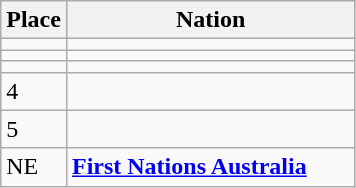<table class=wikitable style=text-align:left>
<tr>
<th width=35>Place</th>
<th width=185>Nation</th>
</tr>
<tr>
<td></td>
<td style=text-align:left><strong></strong></td>
</tr>
<tr>
<td></td>
<td style=text-align:left><strong></strong></td>
</tr>
<tr>
<td></td>
<td style=text-align:left><strong></strong></td>
</tr>
<tr>
<td style=text-align:left>4</td>
<td><strong></strong></td>
</tr>
<tr>
<td style=text-align:left>5</td>
<td><strong></strong></td>
</tr>
<tr>
<td style=text-align:left>NE</td>
<td> <strong><a href='#'>First Nations Australia</a></strong></td>
</tr>
</table>
